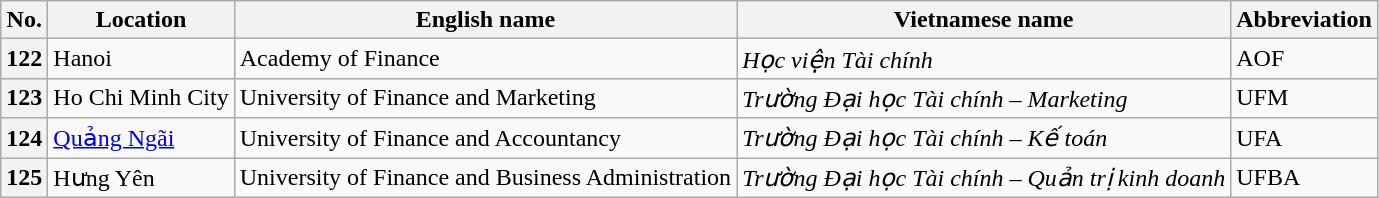<table class="wikitable">
<tr>
<th>No.</th>
<th>Location</th>
<th>English name</th>
<th>Vietnamese name</th>
<th>Abbreviation</th>
</tr>
<tr>
<th align="center">122</th>
<td>Hanoi</td>
<td>Academy of Finance</td>
<td><em>Học viện Tài chính</em></td>
<td>AOF</td>
</tr>
<tr>
<th align="center">123</th>
<td>Ho Chi Minh City</td>
<td>University of Finance and Marketing</td>
<td><em>Trường Đại học Tài chính – Marketing</em></td>
<td>UFM</td>
</tr>
<tr>
<th align="center">124</th>
<td><a href='#'>Quảng Ngãi</a></td>
<td>University of Finance and Accountancy</td>
<td><em>Trường Đại học Tài chính – Kế toán</em></td>
<td>UFA</td>
</tr>
<tr>
<th align="center">125</th>
<td>Hưng Yên</td>
<td>University of Finance and Business Administration</td>
<td><em>Trường Đại học Tài chính – Quản trị kinh doanh</em></td>
<td>UFBA</td>
</tr>
</table>
